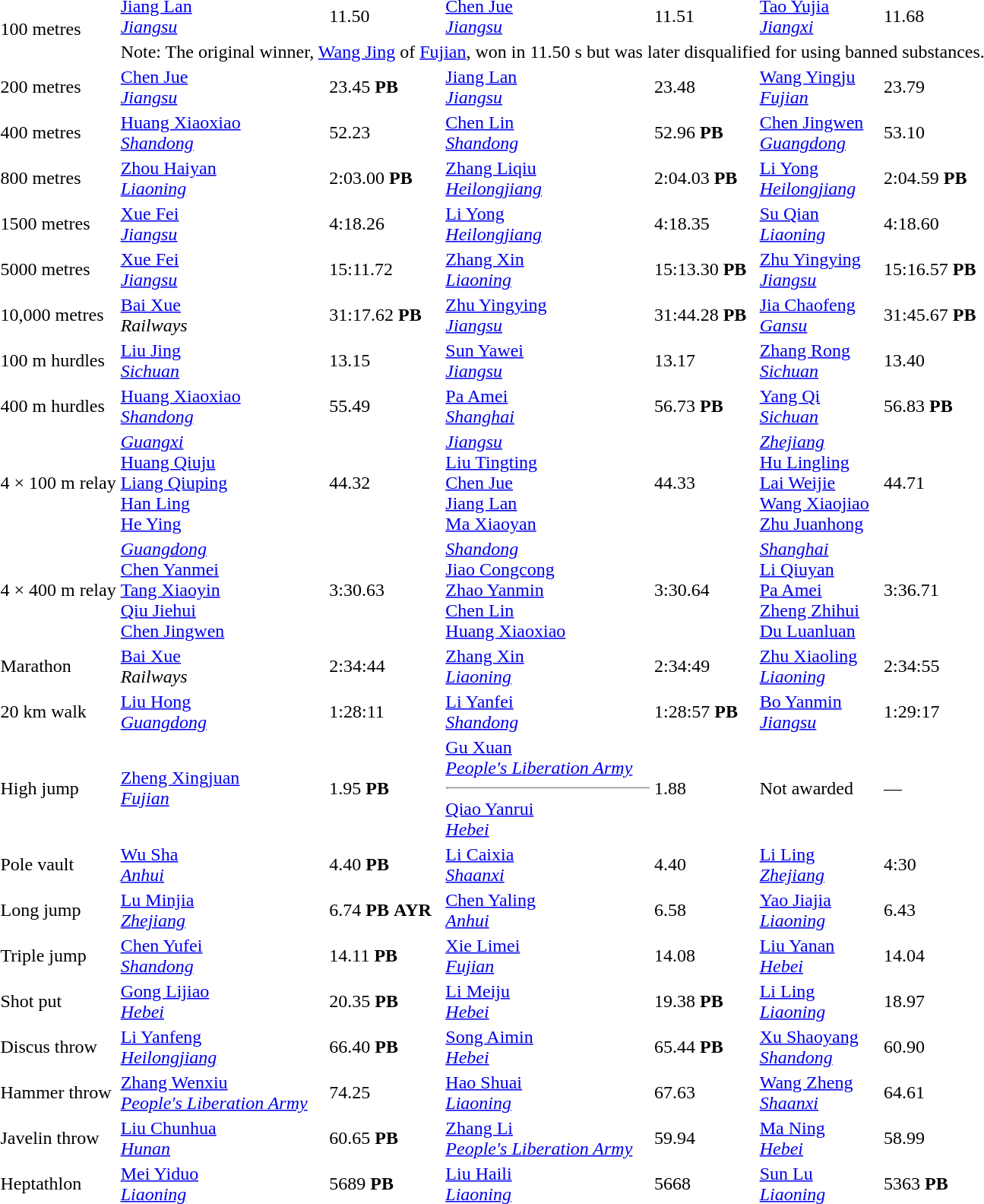<table>
<tr>
<td rowspan=2>100 metres</td>
<td><a href='#'>Jiang Lan</a><br><em><a href='#'>Jiangsu</a></em></td>
<td>11.50</td>
<td><a href='#'>Chen Jue</a><br><em><a href='#'>Jiangsu</a></em></td>
<td>11.51</td>
<td><a href='#'>Tao Yujia</a><br><em><a href='#'>Jiangxi</a></em></td>
<td>11.68</td>
</tr>
<tr>
<td colspan=9>Note: The original winner, <a href='#'>Wang Jing</a> of <a href='#'>Fujian</a>, won in 11.50 s but was later disqualified for using banned substances.</td>
</tr>
<tr>
<td>200 metres</td>
<td><a href='#'>Chen Jue</a><br><em><a href='#'>Jiangsu</a></em></td>
<td>23.45 <strong>PB</strong></td>
<td><a href='#'>Jiang Lan</a><br><em><a href='#'>Jiangsu</a></em></td>
<td>23.48</td>
<td><a href='#'>Wang Yingju</a><br><em><a href='#'>Fujian</a></em></td>
<td>23.79</td>
</tr>
<tr>
<td>400 metres</td>
<td><a href='#'>Huang Xiaoxiao</a><br><em><a href='#'>Shandong</a></em></td>
<td>52.23</td>
<td><a href='#'>Chen Lin</a><br><em><a href='#'>Shandong</a></em></td>
<td>52.96 <strong>PB</strong></td>
<td><a href='#'>Chen Jingwen</a><br><em><a href='#'>Guangdong</a></em></td>
<td>53.10</td>
</tr>
<tr>
<td>800 metres</td>
<td><a href='#'>Zhou Haiyan</a><br><em><a href='#'>Liaoning</a></em></td>
<td>2:03.00 <strong>PB</strong></td>
<td><a href='#'>Zhang Liqiu</a><br><em><a href='#'>Heilongjiang</a></em></td>
<td>2:04.03 <strong>PB</strong></td>
<td><a href='#'>Li Yong</a><br><em><a href='#'>Heilongjiang</a></em></td>
<td>2:04.59 <strong>PB</strong></td>
</tr>
<tr>
<td>1500 metres</td>
<td><a href='#'>Xue Fei</a><br><em><a href='#'>Jiangsu</a></em></td>
<td>4:18.26</td>
<td><a href='#'>Li Yong</a><br><em><a href='#'>Heilongjiang</a></em></td>
<td>4:18.35</td>
<td><a href='#'>Su Qian</a><br><em><a href='#'>Liaoning</a></em></td>
<td>4:18.60</td>
</tr>
<tr>
<td>5000 metres</td>
<td><a href='#'>Xue Fei</a><br><em><a href='#'>Jiangsu</a></em></td>
<td>15:11.72</td>
<td><a href='#'>Zhang Xin</a><br><em><a href='#'>Liaoning</a></em></td>
<td>15:13.30 <strong>PB</strong></td>
<td><a href='#'>Zhu Yingying</a><br><em><a href='#'>Jiangsu</a></em></td>
<td>15:16.57 <strong>PB</strong></td>
</tr>
<tr>
<td>10,000 metres</td>
<td><a href='#'>Bai Xue</a><br><em>Railways</em></td>
<td>31:17.62 <strong>PB</strong></td>
<td><a href='#'>Zhu Yingying</a><br><em><a href='#'>Jiangsu</a></em></td>
<td>31:44.28 <strong>PB</strong></td>
<td><a href='#'>Jia Chaofeng</a><br><em><a href='#'>Gansu</a></em></td>
<td>31:45.67 <strong>PB</strong></td>
</tr>
<tr>
<td>100 m hurdles</td>
<td><a href='#'>Liu Jing</a><br><em><a href='#'>Sichuan</a></em></td>
<td>13.15</td>
<td><a href='#'>Sun Yawei</a><br><em><a href='#'>Jiangsu</a></em></td>
<td>13.17</td>
<td><a href='#'>Zhang Rong</a><br><em><a href='#'>Sichuan</a></em></td>
<td>13.40</td>
</tr>
<tr>
<td>400 m hurdles</td>
<td><a href='#'>Huang Xiaoxiao</a><br><em><a href='#'>Shandong</a></em></td>
<td>55.49</td>
<td><a href='#'>Pa Amei</a><br><em><a href='#'>Shanghai</a></em></td>
<td>56.73 <strong>PB</strong></td>
<td><a href='#'>Yang Qi</a><br><em><a href='#'>Sichuan</a></em></td>
<td>56.83 <strong>PB</strong></td>
</tr>
<tr>
<td>4 × 100 m relay</td>
<td><em><a href='#'>Guangxi</a></em><br><a href='#'>Huang Qiuju</a><br><a href='#'>Liang Qiuping</a><br><a href='#'>Han Ling</a><br><a href='#'>He Ying</a></td>
<td>44.32</td>
<td><em><a href='#'>Jiangsu</a></em><br><a href='#'>Liu Tingting</a><br><a href='#'>Chen Jue</a><br><a href='#'>Jiang Lan</a><br><a href='#'>Ma Xiaoyan</a></td>
<td>44.33</td>
<td><em><a href='#'>Zhejiang</a></em><br><a href='#'>Hu Lingling</a><br><a href='#'>Lai Weijie</a><br><a href='#'>Wang Xiaojiao</a><br><a href='#'>Zhu Juanhong</a></td>
<td>44.71</td>
</tr>
<tr>
<td>4 × 400 m relay</td>
<td><em><a href='#'>Guangdong</a></em><br><a href='#'>Chen Yanmei</a><br><a href='#'>Tang Xiaoyin</a><br><a href='#'>Qiu Jiehui</a><br><a href='#'>Chen Jingwen</a></td>
<td>3:30.63</td>
<td><em><a href='#'>Shandong</a></em><br><a href='#'>Jiao Congcong</a><br><a href='#'>Zhao Yanmin</a><br><a href='#'>Chen Lin</a><br><a href='#'>Huang Xiaoxiao</a></td>
<td>3:30.64</td>
<td><em><a href='#'>Shanghai</a></em><br><a href='#'>Li Qiuyan</a><br><a href='#'>Pa Amei</a><br><a href='#'>Zheng Zhihui</a><br><a href='#'>Du Luanluan</a></td>
<td>3:36.71</td>
</tr>
<tr>
<td>Marathon</td>
<td><a href='#'>Bai Xue</a><br><em>Railways</em></td>
<td>2:34:44</td>
<td><a href='#'>Zhang Xin</a><br><em><a href='#'>Liaoning</a></em></td>
<td>2:34:49</td>
<td><a href='#'>Zhu Xiaoling</a><br><em><a href='#'>Liaoning</a></em></td>
<td>2:34:55</td>
</tr>
<tr>
<td>20 km walk</td>
<td><a href='#'>Liu Hong</a><br><em><a href='#'>Guangdong</a></em></td>
<td>1:28:11</td>
<td><a href='#'>Li Yanfei</a><br><em><a href='#'>Shandong</a></em></td>
<td>1:28:57 <strong>PB</strong></td>
<td><a href='#'>Bo Yanmin</a><br><em><a href='#'>Jiangsu</a></em></td>
<td>1:29:17</td>
</tr>
<tr>
<td>High jump</td>
<td><a href='#'>Zheng Xingjuan</a><br><em><a href='#'>Fujian</a></em></td>
<td>1.95 <strong>PB</strong></td>
<td><a href='#'>Gu Xuan</a><br><em><a href='#'>People's Liberation Army</a></em><hr><a href='#'>Qiao Yanrui</a><br><em><a href='#'>Hebei</a></em></td>
<td>1.88</td>
<td>Not awarded</td>
<td>—</td>
</tr>
<tr>
<td>Pole vault</td>
<td><a href='#'>Wu Sha</a><br><em><a href='#'>Anhui</a></em></td>
<td>4.40 <strong>PB</strong></td>
<td><a href='#'>Li Caixia</a><br><em><a href='#'>Shaanxi</a></em></td>
<td>4.40</td>
<td><a href='#'>Li Ling</a><br><em><a href='#'>Zhejiang</a></em></td>
<td>4:30</td>
</tr>
<tr>
<td>Long jump</td>
<td><a href='#'>Lu Minjia</a><br><em><a href='#'>Zhejiang</a></em></td>
<td>6.74 <strong>PB</strong> <strong>AYR</strong></td>
<td><a href='#'>Chen Yaling</a><br><em><a href='#'>Anhui</a></em></td>
<td>6.58</td>
<td><a href='#'>Yao Jiajia</a><br><em><a href='#'>Liaoning</a></em></td>
<td>6.43</td>
</tr>
<tr>
<td>Triple jump</td>
<td><a href='#'>Chen Yufei</a><br><em><a href='#'>Shandong</a></em></td>
<td>14.11 <strong>PB</strong></td>
<td><a href='#'>Xie Limei</a><br><em><a href='#'>Fujian</a></em></td>
<td>14.08</td>
<td><a href='#'>Liu Yanan</a><br><em><a href='#'>Hebei</a></em></td>
<td>14.04</td>
</tr>
<tr>
<td>Shot put</td>
<td><a href='#'>Gong Lijiao</a><br><em><a href='#'>Hebei</a></em></td>
<td>20.35 <strong>PB</strong></td>
<td><a href='#'>Li Meiju</a><br><em><a href='#'>Hebei</a></em></td>
<td>19.38 <strong>PB</strong></td>
<td><a href='#'>Li Ling</a><br><em><a href='#'>Liaoning</a></em></td>
<td>18.97</td>
</tr>
<tr>
<td>Discus throw</td>
<td><a href='#'>Li Yanfeng</a><br><em><a href='#'>Heilongjiang</a></em></td>
<td>66.40 <strong>PB</strong></td>
<td><a href='#'>Song Aimin</a><br><em><a href='#'>Hebei</a></em></td>
<td>65.44 <strong>PB</strong></td>
<td><a href='#'>Xu Shaoyang</a><br><em><a href='#'>Shandong</a></em></td>
<td>60.90</td>
</tr>
<tr>
<td>Hammer throw</td>
<td><a href='#'>Zhang Wenxiu</a><br><em><a href='#'>People's Liberation Army</a></em></td>
<td>74.25</td>
<td><a href='#'>Hao Shuai</a><br><em><a href='#'>Liaoning</a></em></td>
<td>67.63</td>
<td><a href='#'>Wang Zheng</a><br><em><a href='#'>Shaanxi</a></em></td>
<td>64.61</td>
</tr>
<tr>
<td>Javelin throw</td>
<td><a href='#'>Liu Chunhua</a><br><em><a href='#'>Hunan</a></em></td>
<td>60.65 <strong>PB</strong></td>
<td><a href='#'>Zhang Li</a><br><em><a href='#'>People's Liberation Army</a></em></td>
<td>59.94</td>
<td><a href='#'>Ma Ning</a><br><em><a href='#'>Hebei</a></em></td>
<td>58.99</td>
</tr>
<tr>
<td>Heptathlon</td>
<td><a href='#'>Mei Yiduo</a><br><em><a href='#'>Liaoning</a></em></td>
<td>5689 <strong>PB</strong></td>
<td><a href='#'>Liu Haili</a><br><em><a href='#'>Liaoning</a></em></td>
<td>5668</td>
<td><a href='#'>Sun Lu</a><br><em><a href='#'>Liaoning</a></em></td>
<td>5363 <strong>PB</strong></td>
</tr>
</table>
